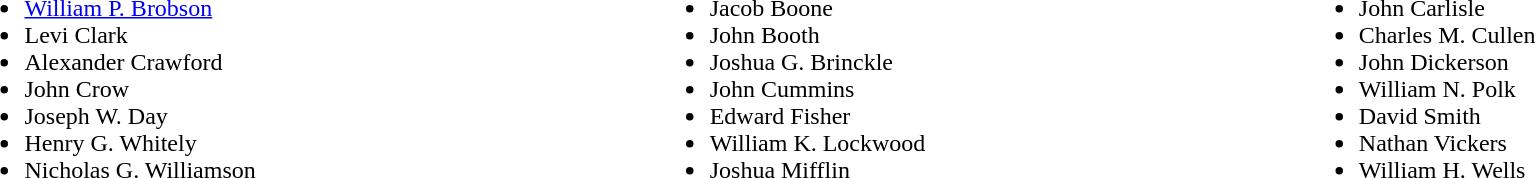<table width=100%>
<tr valign=top>
<td><br><ul><li><a href='#'>William P. Brobson</a></li><li>Levi Clark</li><li>Alexander Crawford</li><li>John Crow</li><li>Joseph W. Day</li><li>Henry G. Whitely</li><li>Nicholas G. Williamson</li></ul></td>
<td><br><ul><li>Jacob Boone</li><li>John Booth</li><li>Joshua G. Brinckle</li><li>John Cummins</li><li>Edward Fisher</li><li>William K. Lockwood</li><li>Joshua Mifflin</li></ul></td>
<td><br><ul><li>John Carlisle</li><li>Charles M. Cullen</li><li>John Dickerson</li><li>William N. Polk</li><li>David Smith</li><li>Nathan Vickers</li><li>William H. Wells</li></ul></td>
</tr>
</table>
